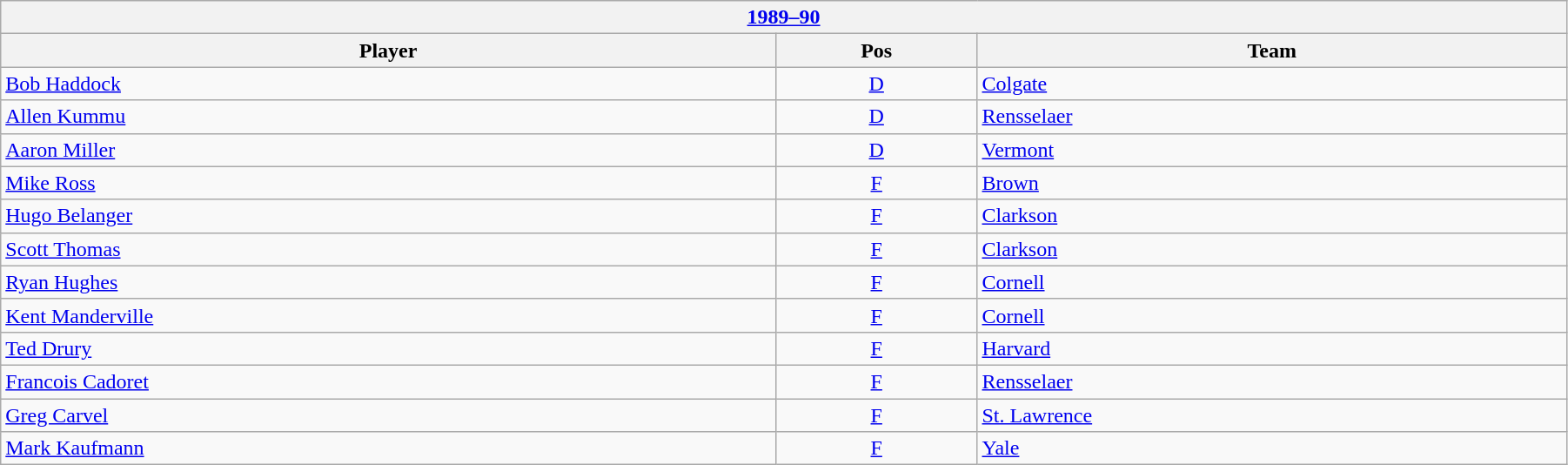<table class="wikitable" width=95%>
<tr>
<th colspan=3><a href='#'>1989–90</a></th>
</tr>
<tr>
<th>Player</th>
<th>Pos</th>
<th>Team</th>
</tr>
<tr>
<td><a href='#'>Bob Haddock</a></td>
<td align=center><a href='#'>D</a></td>
<td><a href='#'>Colgate</a></td>
</tr>
<tr>
<td><a href='#'>Allen Kummu</a></td>
<td align=center><a href='#'>D</a></td>
<td><a href='#'>Rensselaer</a></td>
</tr>
<tr>
<td><a href='#'>Aaron Miller</a></td>
<td align=center><a href='#'>D</a></td>
<td><a href='#'>Vermont</a></td>
</tr>
<tr>
<td><a href='#'>Mike Ross</a></td>
<td align=center><a href='#'>F</a></td>
<td><a href='#'>Brown</a></td>
</tr>
<tr>
<td><a href='#'>Hugo Belanger</a></td>
<td align=center><a href='#'>F</a></td>
<td><a href='#'>Clarkson</a></td>
</tr>
<tr>
<td><a href='#'>Scott Thomas</a></td>
<td align=center><a href='#'>F</a></td>
<td><a href='#'>Clarkson</a></td>
</tr>
<tr>
<td><a href='#'>Ryan Hughes</a></td>
<td align=center><a href='#'>F</a></td>
<td><a href='#'>Cornell</a></td>
</tr>
<tr>
<td><a href='#'>Kent Manderville</a></td>
<td align=center><a href='#'>F</a></td>
<td><a href='#'>Cornell</a></td>
</tr>
<tr>
<td><a href='#'>Ted Drury</a></td>
<td align=center><a href='#'>F</a></td>
<td><a href='#'>Harvard</a></td>
</tr>
<tr>
<td><a href='#'>Francois Cadoret</a></td>
<td align=center><a href='#'>F</a></td>
<td><a href='#'>Rensselaer</a></td>
</tr>
<tr>
<td><a href='#'>Greg Carvel</a></td>
<td align=center><a href='#'>F</a></td>
<td><a href='#'>St. Lawrence</a></td>
</tr>
<tr>
<td><a href='#'>Mark Kaufmann</a></td>
<td align=center><a href='#'>F</a></td>
<td><a href='#'>Yale</a></td>
</tr>
</table>
